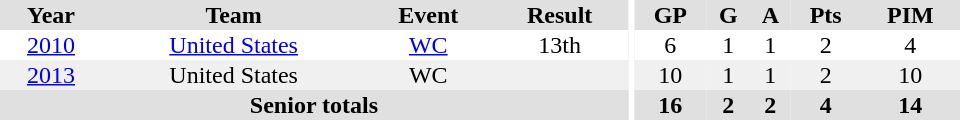<table border="0" cellpadding="1" cellspacing="0" ID="Table3" style="text-align:center; width:40em">
<tr ALIGN="center" bgcolor="#e0e0e0">
<th>Year</th>
<th>Team</th>
<th>Event</th>
<th>Result</th>
<th rowspan="99" bgcolor="#ffffff"></th>
<th>GP</th>
<th>G</th>
<th>A</th>
<th>Pts</th>
<th>PIM</th>
</tr>
<tr>
<td><a href='#'>2010</a></td>
<td><a href='#'>United States</a></td>
<td><a href='#'>WC</a></td>
<td>13th</td>
<td>6</td>
<td>1</td>
<td>1</td>
<td>2</td>
<td>4</td>
</tr>
<tr bgcolor="#f0f0f0">
<td><a href='#'>2013</a></td>
<td>United States</td>
<td>WC</td>
<td></td>
<td>10</td>
<td>1</td>
<td>1</td>
<td>2</td>
<td>10</td>
</tr>
<tr bgcolor="#e0e0e0">
<th colspan=4>Senior totals</th>
<th>16</th>
<th>2</th>
<th>2</th>
<th>4</th>
<th>14</th>
</tr>
</table>
